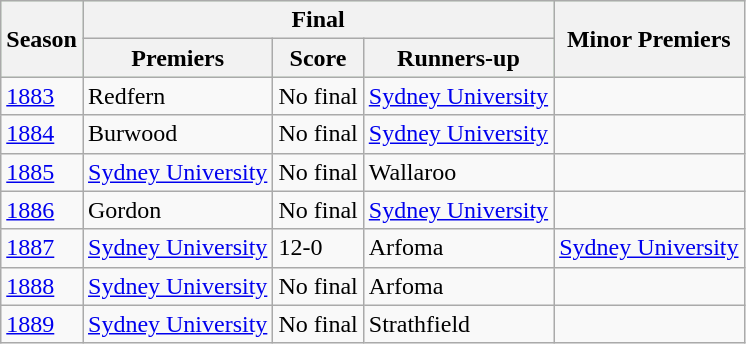<table class="wikitable">
<tr style="background: #ccffcc;">
<th rowspan="2">Season</th>
<th colspan="3">Final</th>
<th rowspan="2">Minor Premiers</th>
</tr>
<tr style="background: #ccffcc;">
<th>Premiers</th>
<th>Score</th>
<th>Runners-up</th>
</tr>
<tr>
<td><a href='#'>1883</a></td>
<td> Redfern</td>
<td>No final</td>
<td> <a href='#'>Sydney University</a></td>
<td></td>
</tr>
<tr>
<td><a href='#'>1884</a></td>
<td> Burwood</td>
<td>No final</td>
<td> <a href='#'>Sydney University</a></td>
<td></td>
</tr>
<tr>
<td><a href='#'>1885</a></td>
<td> <a href='#'>Sydney University</a></td>
<td>No final</td>
<td> Wallaroo</td>
<td></td>
</tr>
<tr>
<td><a href='#'>1886</a></td>
<td> Gordon</td>
<td>No final</td>
<td> <a href='#'>Sydney University</a></td>
<td></td>
</tr>
<tr>
<td><a href='#'>1887</a></td>
<td> <a href='#'>Sydney University</a></td>
<td>12-0</td>
<td> Arfoma</td>
<td> <a href='#'>Sydney University</a></td>
</tr>
<tr>
<td><a href='#'>1888</a></td>
<td> <a href='#'>Sydney University</a></td>
<td>No final</td>
<td> Arfoma</td>
<td></td>
</tr>
<tr>
<td><a href='#'>1889</a></td>
<td> <a href='#'>Sydney University</a></td>
<td>No final</td>
<td> Strathfield</td>
<td></td>
</tr>
</table>
